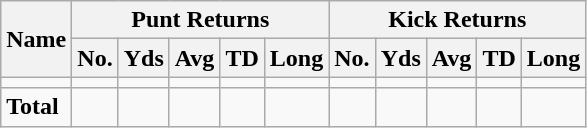<table class="wikitable" style="white-space:nowrap;">
<tr>
<th rowspan="2">Name</th>
<th colspan="5">Punt Returns</th>
<th colspan="5">Kick Returns</th>
</tr>
<tr>
<th>No.</th>
<th>Yds</th>
<th>Avg</th>
<th>TD</th>
<th>Long</th>
<th>No.</th>
<th>Yds</th>
<th>Avg</th>
<th>TD</th>
<th>Long</th>
</tr>
<tr>
<td></td>
<td></td>
<td></td>
<td></td>
<td></td>
<td></td>
<td></td>
<td></td>
<td></td>
<td></td>
<td></td>
</tr>
<tr>
<td><strong>Total</strong></td>
<td></td>
<td></td>
<td></td>
<td></td>
<td></td>
<td></td>
<td></td>
<td></td>
<td></td>
<td></td>
</tr>
</table>
